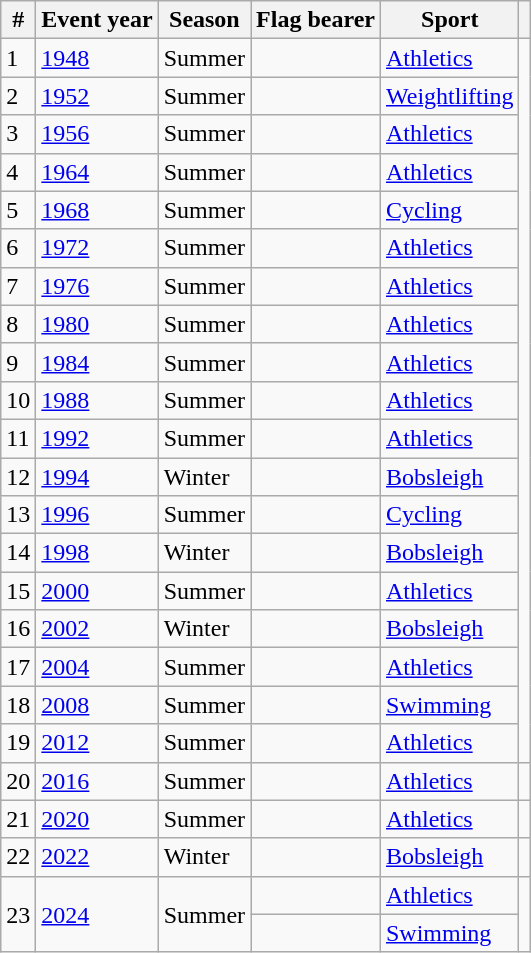<table class="wikitable sortable">
<tr>
<th>#</th>
<th>Event year</th>
<th>Season</th>
<th>Flag bearer</th>
<th>Sport</th>
<th></th>
</tr>
<tr>
<td>1</td>
<td><a href='#'>1948</a></td>
<td>Summer</td>
<td></td>
<td><a href='#'>Athletics</a></td>
<td rowspan=19></td>
</tr>
<tr>
<td>2</td>
<td><a href='#'>1952</a></td>
<td>Summer</td>
<td></td>
<td><a href='#'>Weightlifting</a></td>
</tr>
<tr>
<td>3</td>
<td><a href='#'>1956</a></td>
<td>Summer</td>
<td></td>
<td><a href='#'>Athletics</a></td>
</tr>
<tr>
<td>4</td>
<td><a href='#'>1964</a></td>
<td>Summer</td>
<td></td>
<td><a href='#'>Athletics</a></td>
</tr>
<tr>
<td>5</td>
<td><a href='#'>1968</a></td>
<td>Summer</td>
<td></td>
<td><a href='#'>Cycling</a></td>
</tr>
<tr>
<td>6</td>
<td><a href='#'>1972</a></td>
<td>Summer</td>
<td></td>
<td><a href='#'>Athletics</a></td>
</tr>
<tr>
<td>7</td>
<td><a href='#'>1976</a></td>
<td>Summer</td>
<td></td>
<td><a href='#'>Athletics</a></td>
</tr>
<tr>
<td>8</td>
<td><a href='#'>1980</a></td>
<td>Summer</td>
<td></td>
<td><a href='#'>Athletics</a></td>
</tr>
<tr>
<td>9</td>
<td><a href='#'>1984</a></td>
<td>Summer</td>
<td></td>
<td><a href='#'>Athletics</a></td>
</tr>
<tr>
<td>10</td>
<td><a href='#'>1988</a></td>
<td>Summer</td>
<td></td>
<td><a href='#'>Athletics</a></td>
</tr>
<tr>
<td>11</td>
<td><a href='#'>1992</a></td>
<td>Summer</td>
<td></td>
<td><a href='#'>Athletics</a></td>
</tr>
<tr>
<td>12</td>
<td><a href='#'>1994</a></td>
<td>Winter</td>
<td></td>
<td><a href='#'>Bobsleigh</a></td>
</tr>
<tr>
<td>13</td>
<td><a href='#'>1996</a></td>
<td>Summer</td>
<td></td>
<td><a href='#'>Cycling</a></td>
</tr>
<tr>
<td>14</td>
<td><a href='#'>1998</a></td>
<td>Winter</td>
<td></td>
<td><a href='#'>Bobsleigh</a></td>
</tr>
<tr>
<td>15</td>
<td><a href='#'>2000</a></td>
<td>Summer</td>
<td></td>
<td><a href='#'>Athletics</a></td>
</tr>
<tr>
<td>16</td>
<td><a href='#'>2002</a></td>
<td>Winter</td>
<td></td>
<td><a href='#'>Bobsleigh</a></td>
</tr>
<tr>
<td>17</td>
<td><a href='#'>2004</a></td>
<td>Summer</td>
<td></td>
<td><a href='#'>Athletics</a></td>
</tr>
<tr>
<td>18</td>
<td><a href='#'>2008</a></td>
<td>Summer</td>
<td></td>
<td><a href='#'>Swimming</a></td>
</tr>
<tr>
<td>19</td>
<td><a href='#'>2012</a></td>
<td>Summer</td>
<td></td>
<td><a href='#'>Athletics</a></td>
</tr>
<tr>
<td>20</td>
<td><a href='#'>2016</a></td>
<td>Summer</td>
<td></td>
<td><a href='#'>Athletics</a></td>
<td></td>
</tr>
<tr>
<td>21</td>
<td><a href='#'>2020</a></td>
<td>Summer</td>
<td></td>
<td><a href='#'>Athletics</a></td>
<td></td>
</tr>
<tr>
<td>22</td>
<td><a href='#'>2022</a></td>
<td>Winter</td>
<td></td>
<td><a href='#'>Bobsleigh</a></td>
<td></td>
</tr>
<tr>
<td rowspan=2>23</td>
<td rowspan=2><a href='#'>2024</a></td>
<td rowspan=2>Summer</td>
<td></td>
<td><a href='#'>Athletics</a></td>
<td rowspan=2></td>
</tr>
<tr>
<td></td>
<td><a href='#'>Swimming</a></td>
</tr>
</table>
